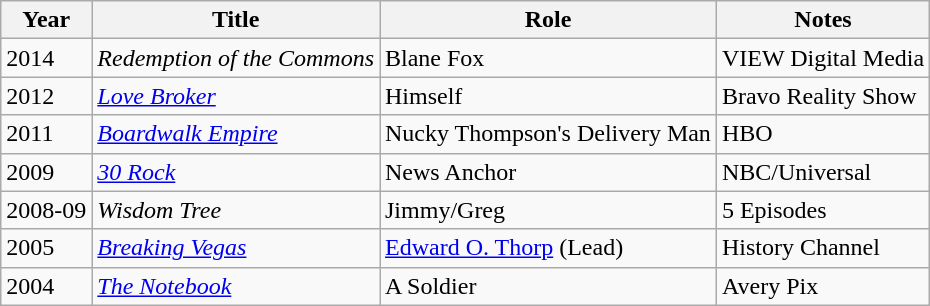<table class="wikitable sortable">
<tr>
<th>Year</th>
<th>Title</th>
<th>Role</th>
<th class="unsortable">Notes</th>
</tr>
<tr>
<td>2014</td>
<td><em>Redemption of the Commons</em></td>
<td>Blane Fox</td>
<td>VIEW Digital Media</td>
</tr>
<tr>
<td>2012</td>
<td><em><a href='#'>Love Broker</a></em></td>
<td>Himself</td>
<td>Bravo Reality Show</td>
</tr>
<tr>
<td>2011</td>
<td><em><a href='#'>Boardwalk Empire</a></em></td>
<td>Nucky Thompson's Delivery Man</td>
<td>HBO</td>
</tr>
<tr>
<td>2009</td>
<td><em><a href='#'>30 Rock</a></em></td>
<td>News Anchor</td>
<td>NBC/Universal</td>
</tr>
<tr>
<td>2008-09</td>
<td><em>Wisdom Tree</em></td>
<td>Jimmy/Greg</td>
<td>5 Episodes</td>
</tr>
<tr>
<td>2005</td>
<td><em><a href='#'>Breaking Vegas</a></em></td>
<td><a href='#'>Edward O. Thorp</a> (Lead)</td>
<td>History Channel</td>
</tr>
<tr>
<td>2004</td>
<td><em><a href='#'>The Notebook</a></em></td>
<td>A Soldier</td>
<td>Avery Pix</td>
</tr>
</table>
